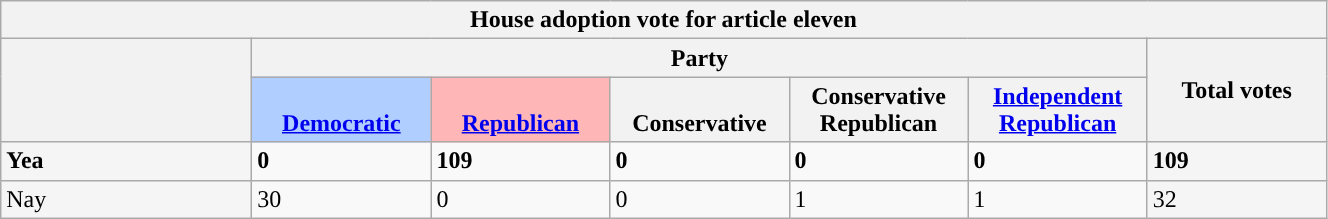<table class="wikitable">
<tr>
<th colspan=7>House adoption vote for article eleven</th>
</tr>
<tr>
<th rowspan=2></th>
<th colspan=5>Party</th>
<th rowspan=2>Total votes</th>
</tr>
<tr style="vertical-align:bottom;">
<th style="background:#b0ceff;"><a href='#'>Democratic</a></th>
<th style="background:#ffb6b6;"><a href='#'>Republican</a></th>
<th>Conservative</th>
<th>Conservative Republican</th>
<th><a href='#'>Independent Republican</a></th>
</tr>
<tr>
<td style="width: 10em; background:#F5F5F5"><strong>Yea</strong></td>
<td style="width: 7em;"><strong>0</strong></td>
<td style="width: 7em;"><strong>109</strong></td>
<td style="width: 7em;"><strong>0</strong></td>
<td style="width: 7em;"><strong>0</strong></td>
<td style="width: 7em;"><strong>0</strong></td>
<td style="width: 7em; background:#F5F5F5"><strong>109</strong></td>
</tr>
<tr>
<td style="background:#F5F5F5">Nay</td>
<td>30</td>
<td>0</td>
<td>0</td>
<td>1</td>
<td>1</td>
<td style="background:#F5F5F5">32</td>
</tr>
</table>
